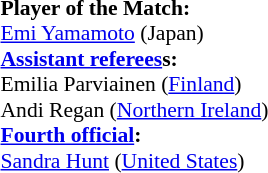<table style="width:100%; font-size:90%;">
<tr>
<td><br><strong>Player of the Match:</strong>
<br> <a href='#'>Emi Yamamoto</a> (Japan)<br><strong><a href='#'>Assistant referees</a>s:</strong>
<br> Emilia Parviainen (<a href='#'>Finland</a>)
<br> Andi Regan (<a href='#'>Northern Ireland</a>)
<br><strong><a href='#'>Fourth official</a>:</strong>
<br> <a href='#'>Sandra Hunt</a> (<a href='#'>United States</a>)</td>
</tr>
</table>
